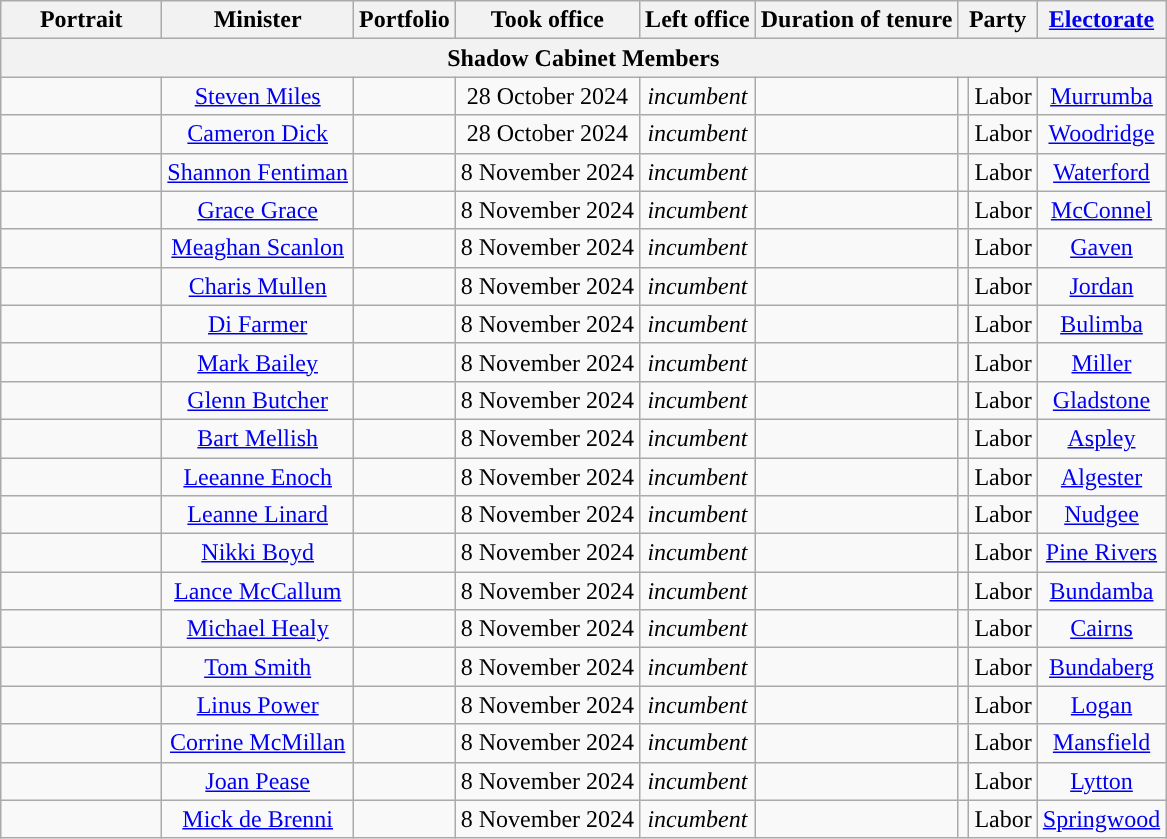<table class="wikitable sortable" style="border:#555; text-align:center; ">
<tr>
<th class="unsortable" style="width:100px;">Portrait</th>
<th>Minister</th>
<th>Portfolio</th>
<th>Took office</th>
<th>Left office</th>
<th>Duration of tenure</th>
<th colspan="2" class="unsortable" style="width:5px;">Party</th>
<th><a href='#'>Electorate</a></th>
</tr>
<tr>
<th colspan="9">Shadow Cabinet Members</th>
</tr>
<tr>
<td></td>
<td><a href='#'>Steven Miles</a></td>
<td></td>
<td>28 October 2024</td>
<td><em>incumbent</em></td>
<td></td>
<td style="background-color: "></td>
<td>Labor</td>
<td><a href='#'>Murrumba</a></td>
</tr>
<tr>
<td></td>
<td><a href='#'>Cameron Dick</a></td>
<td></td>
<td>28 October 2024</td>
<td><em>incumbent</em></td>
<td></td>
<td style="background-color: "></td>
<td>Labor</td>
<td><a href='#'>Woodridge</a></td>
</tr>
<tr>
<td></td>
<td><a href='#'>Shannon Fentiman</a></td>
<td></td>
<td>8 November 2024</td>
<td><em>incumbent</em></td>
<td></td>
<td style="background-color: "></td>
<td>Labor</td>
<td><a href='#'>Waterford</a></td>
</tr>
<tr>
<td></td>
<td><a href='#'>Grace Grace</a></td>
<td></td>
<td>8 November 2024</td>
<td><em>incumbent</em></td>
<td></td>
<td style="background-color: "></td>
<td>Labor</td>
<td><a href='#'>McConnel</a></td>
</tr>
<tr>
<td></td>
<td><a href='#'>Meaghan Scanlon</a></td>
<td></td>
<td>8 November 2024</td>
<td><em>incumbent</em></td>
<td></td>
<td style="background-color: "></td>
<td>Labor</td>
<td><a href='#'>Gaven</a></td>
</tr>
<tr>
<td></td>
<td><a href='#'>Charis Mullen</a></td>
<td></td>
<td>8 November 2024</td>
<td><em>incumbent</em></td>
<td></td>
<td style="background-color: "></td>
<td>Labor</td>
<td><a href='#'>Jordan</a></td>
</tr>
<tr>
<td></td>
<td><a href='#'>Di Farmer</a></td>
<td></td>
<td>8 November 2024</td>
<td><em>incumbent</em></td>
<td></td>
<td style="background-color: "></td>
<td>Labor</td>
<td><a href='#'>Bulimba</a></td>
</tr>
<tr>
<td></td>
<td><a href='#'>Mark Bailey</a></td>
<td></td>
<td>8 November 2024</td>
<td><em>incumbent</em></td>
<td></td>
<td style="background-color: "></td>
<td>Labor</td>
<td><a href='#'>Miller</a></td>
</tr>
<tr>
<td></td>
<td><a href='#'>Glenn Butcher</a></td>
<td></td>
<td>8 November 2024</td>
<td><em>incumbent</em></td>
<td></td>
<td style="background-color: "></td>
<td>Labor</td>
<td><a href='#'>Gladstone</a></td>
</tr>
<tr>
<td></td>
<td><a href='#'>Bart Mellish</a></td>
<td></td>
<td>8 November 2024</td>
<td><em>incumbent</em></td>
<td></td>
<td style="background-color: "></td>
<td>Labor</td>
<td><a href='#'>Aspley</a></td>
</tr>
<tr>
<td></td>
<td><a href='#'>Leeanne Enoch</a></td>
<td></td>
<td>8 November 2024</td>
<td><em>incumbent</em></td>
<td></td>
<td style="background-color: "></td>
<td>Labor</td>
<td><a href='#'>Algester</a></td>
</tr>
<tr>
<td></td>
<td><a href='#'>Leanne Linard</a></td>
<td></td>
<td>8 November 2024</td>
<td><em>incumbent</em></td>
<td></td>
<td style="background-color: "></td>
<td>Labor</td>
<td><a href='#'>Nudgee</a></td>
</tr>
<tr>
<td></td>
<td><a href='#'>Nikki Boyd</a></td>
<td></td>
<td>8 November 2024</td>
<td><em>incumbent</em></td>
<td></td>
<td style="background-color: "></td>
<td>Labor</td>
<td><a href='#'>Pine Rivers</a></td>
</tr>
<tr>
<td></td>
<td><a href='#'>Lance McCallum</a></td>
<td></td>
<td>8 November 2024</td>
<td><em>incumbent</em></td>
<td></td>
<td style="background-color: "></td>
<td>Labor</td>
<td><a href='#'>Bundamba</a></td>
</tr>
<tr>
<td></td>
<td><a href='#'>Michael Healy</a></td>
<td></td>
<td>8 November 2024</td>
<td><em>incumbent</em></td>
<td></td>
<td style="background-color: "></td>
<td>Labor</td>
<td><a href='#'>Cairns</a></td>
</tr>
<tr>
<td></td>
<td><a href='#'>Tom Smith</a></td>
<td></td>
<td>8 November 2024</td>
<td><em>incumbent</em></td>
<td></td>
<td style="background-color: "></td>
<td>Labor</td>
<td><a href='#'>Bundaberg</a></td>
</tr>
<tr>
<td></td>
<td><a href='#'>Linus Power</a></td>
<td></td>
<td>8 November 2024</td>
<td><em>incumbent</em></td>
<td></td>
<td style="background-color: "></td>
<td>Labor</td>
<td><a href='#'>Logan</a></td>
</tr>
<tr>
<td></td>
<td><a href='#'>Corrine McMillan</a></td>
<td></td>
<td>8 November 2024</td>
<td><em>incumbent</em></td>
<td></td>
<td style="background-color: "></td>
<td>Labor</td>
<td><a href='#'>Mansfield</a></td>
</tr>
<tr>
<td></td>
<td><a href='#'>Joan Pease</a></td>
<td></td>
<td>8 November 2024</td>
<td><em>incumbent</em></td>
<td></td>
<td style="background-color: "></td>
<td>Labor</td>
<td><a href='#'>Lytton</a></td>
</tr>
<tr>
<td></td>
<td><a href='#'>Mick de Brenni</a></td>
<td></td>
<td>8 November 2024</td>
<td><em>incumbent</em></td>
<td></td>
<td style="background-color: "></td>
<td>Labor</td>
<td><a href='#'>Springwood</a></td>
</tr>
</table>
